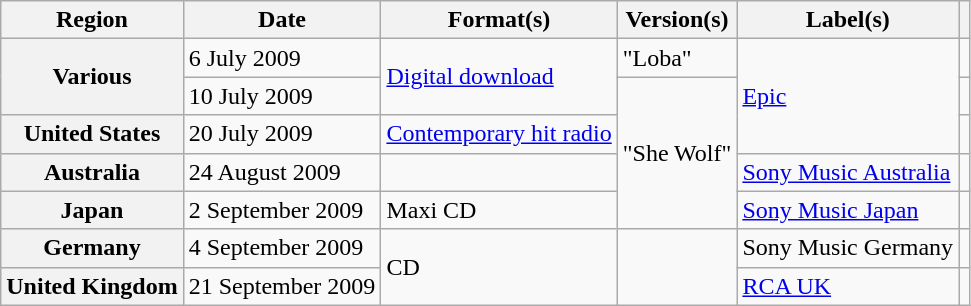<table class="wikitable plainrowheaders">
<tr>
<th scope="col">Region</th>
<th scope="col">Date</th>
<th scope="col">Format(s)</th>
<th scope="col">Version(s)</th>
<th scope="col">Label(s)</th>
<th scope="col"></th>
</tr>
<tr>
<th scope="row" rowspan="2">Various</th>
<td>6 July 2009</td>
<td rowspan="2"><a href='#'>Digital download</a></td>
<td>"Loba"</td>
<td rowspan="3"><a href='#'>Epic</a></td>
<td></td>
</tr>
<tr>
<td>10 July 2009</td>
<td rowspan="4">"She Wolf"</td>
<td></td>
</tr>
<tr>
<th scope="row">United States</th>
<td>20 July 2009</td>
<td><a href='#'>Contemporary hit radio</a></td>
<td></td>
</tr>
<tr>
<th scope="row">Australia</th>
<td>24 August 2009</td>
<td></td>
<td><a href='#'>Sony Music Australia</a></td>
<td></td>
</tr>
<tr>
<th scope="row">Japan</th>
<td>2 September 2009</td>
<td>Maxi CD</td>
<td><a href='#'>Sony Music Japan</a></td>
<td></td>
</tr>
<tr>
<th scope="row">Germany</th>
<td>4 September 2009</td>
<td rowspan="2">CD</td>
<td rowspan="2"></td>
<td>Sony Music Germany</td>
<td></td>
</tr>
<tr>
<th scope="row">United Kingdom</th>
<td>21 September 2009</td>
<td><a href='#'>RCA UK</a></td>
<td></td>
</tr>
</table>
